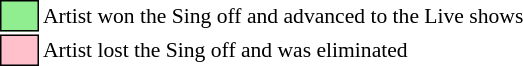<table class="toccolours" style="font-size: 90%; white-space: nowrap;">
<tr>
<td style="background:lightgreen; border:1px solid black;">      </td>
<td>Artist won the Sing off and advanced to the Live shows</td>
</tr>
<tr>
<td style="background:pink; border:1px solid black;">      </td>
<td>Artist lost the Sing off and was eliminated</td>
</tr>
</table>
